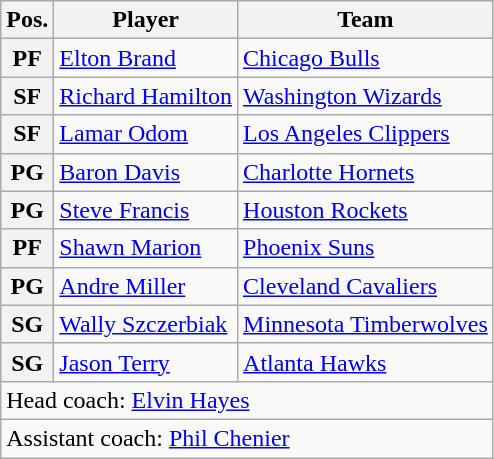<table class="wikitable">
<tr>
<th>Pos.</th>
<th>Player</th>
<th>Team</th>
</tr>
<tr>
<th>PF</th>
<td><a href='#'>Elton Brand</a></td>
<td><a href='#'>Chicago Bulls</a></td>
</tr>
<tr>
<th>SF</th>
<td><a href='#'>Richard Hamilton</a></td>
<td><a href='#'>Washington Wizards</a></td>
</tr>
<tr>
<th>SF</th>
<td><a href='#'>Lamar Odom</a></td>
<td><a href='#'>Los Angeles Clippers</a></td>
</tr>
<tr>
<th>PG</th>
<td><a href='#'>Baron Davis</a></td>
<td><a href='#'>Charlotte Hornets</a></td>
</tr>
<tr>
<th>PG</th>
<td><a href='#'>Steve Francis</a></td>
<td><a href='#'>Houston Rockets</a></td>
</tr>
<tr>
<th>PF</th>
<td><a href='#'>Shawn Marion</a></td>
<td><a href='#'>Phoenix Suns</a></td>
</tr>
<tr>
<th>PG</th>
<td><a href='#'>Andre Miller</a></td>
<td><a href='#'>Cleveland Cavaliers</a></td>
</tr>
<tr>
<th>SG</th>
<td><a href='#'>Wally Szczerbiak</a></td>
<td><a href='#'>Minnesota Timberwolves</a></td>
</tr>
<tr>
<th>SG</th>
<td><a href='#'>Jason Terry</a></td>
<td><a href='#'>Atlanta Hawks</a></td>
</tr>
<tr>
<td colspan="3">Head coach: <a href='#'>Elvin Hayes</a></td>
</tr>
<tr>
<td colspan="3">Assistant coach: <a href='#'>Phil Chenier</a></td>
</tr>
</table>
